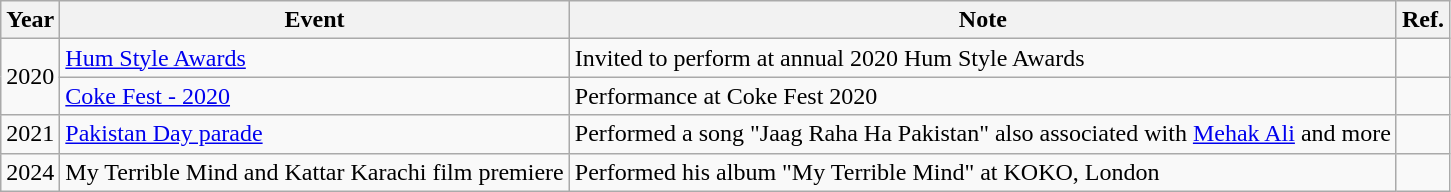<table class="wikitable">
<tr>
<th>Year</th>
<th>Event</th>
<th>Note</th>
<th>Ref.</th>
</tr>
<tr>
<td rowspan="2">2020</td>
<td><a href='#'>Hum Style Awards</a></td>
<td>Invited to perform at annual 2020 Hum Style Awards</td>
<td></td>
</tr>
<tr>
<td><a href='#'>Coke Fest - 2020</a></td>
<td>Performance at Coke Fest 2020</td>
<td></td>
</tr>
<tr>
<td>2021</td>
<td><a href='#'>Pakistan Day parade</a></td>
<td>Performed a song "Jaag Raha Ha Pakistan" also associated with <a href='#'>Mehak Ali</a> and more</td>
<td></td>
</tr>
<tr>
<td>2024</td>
<td>My Terrible Mind and Kattar Karachi film premiere</td>
<td>Performed his album "My Terrible Mind" at KOKO, London</td>
<td></td>
</tr>
</table>
